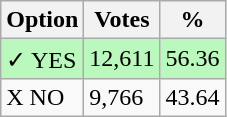<table class="wikitable">
<tr>
<th>Option</th>
<th>Votes</th>
<th>%</th>
</tr>
<tr>
<td style=background:#bbf8be>✓ YES</td>
<td style=background:#bbf8be>12,611</td>
<td style=background:#bbf8be>56.36</td>
</tr>
<tr>
<td>X NO</td>
<td>9,766</td>
<td>43.64</td>
</tr>
</table>
